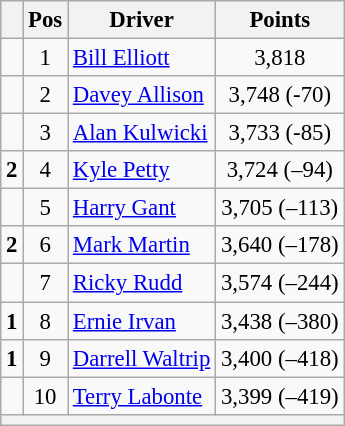<table class="wikitable" style="font-size: 95%;">
<tr>
<th></th>
<th>Pos</th>
<th>Driver</th>
<th>Points</th>
</tr>
<tr>
<td align="left"></td>
<td style="text-align:center;">1</td>
<td><a href='#'>Bill Elliott</a></td>
<td style="text-align:center;">3,818</td>
</tr>
<tr>
<td align="left"></td>
<td style="text-align:center;">2</td>
<td><a href='#'>Davey Allison</a></td>
<td style="text-align:center;">3,748 (-70)</td>
</tr>
<tr>
<td align="left"></td>
<td style="text-align:center;">3</td>
<td><a href='#'>Alan Kulwicki</a></td>
<td style="text-align:center;">3,733 (-85)</td>
</tr>
<tr>
<td align="left"> <strong>2</strong></td>
<td style="text-align:center;">4</td>
<td><a href='#'>Kyle Petty</a></td>
<td style="text-align:center;">3,724 (–94)</td>
</tr>
<tr>
<td align="left"></td>
<td style="text-align:center;">5</td>
<td><a href='#'>Harry Gant</a></td>
<td style="text-align:center;">3,705 (–113)</td>
</tr>
<tr>
<td align="left"> <strong>2</strong></td>
<td style="text-align:center;">6</td>
<td><a href='#'>Mark Martin</a></td>
<td style="text-align:center;">3,640 (–178)</td>
</tr>
<tr>
<td align="left"></td>
<td style="text-align:center;">7</td>
<td><a href='#'>Ricky Rudd</a></td>
<td style="text-align:center;">3,574 (–244)</td>
</tr>
<tr>
<td align="left"> <strong>1</strong></td>
<td style="text-align:center;">8</td>
<td><a href='#'>Ernie Irvan</a></td>
<td style="text-align:center;">3,438 (–380)</td>
</tr>
<tr>
<td align="left"> <strong>1</strong></td>
<td style="text-align:center;">9</td>
<td><a href='#'>Darrell Waltrip</a></td>
<td style="text-align:center;">3,400 (–418)</td>
</tr>
<tr>
<td align="left"></td>
<td style="text-align:center;">10</td>
<td><a href='#'>Terry Labonte</a></td>
<td style="text-align:center;">3,399 (–419)</td>
</tr>
<tr class="sortbottom">
<th colspan="9"></th>
</tr>
</table>
